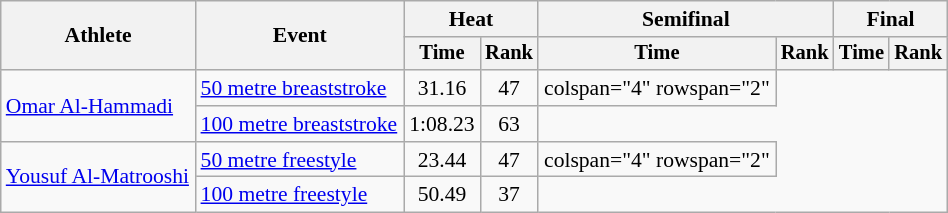<table class="wikitable" style="text-align:center; font-size:90%; width:50%;">
<tr>
<th rowspan="2">Athlete</th>
<th rowspan="2">Event</th>
<th colspan="2">Heat</th>
<th colspan="2">Semifinal</th>
<th colspan="2">Final</th>
</tr>
<tr style="font-size:95%">
<th>Time</th>
<th>Rank</th>
<th>Time</th>
<th>Rank</th>
<th>Time</th>
<th>Rank</th>
</tr>
<tr align=center>
<td align=left rowspan="2"><a href='#'>Omar Al-Hammadi</a></td>
<td align=left><a href='#'>50 metre breaststroke</a></td>
<td>31.16</td>
<td>47</td>
<td>colspan="4" rowspan="2"</td>
</tr>
<tr align=center>
<td align=left><a href='#'>100 metre breaststroke</a></td>
<td>1:08.23</td>
<td>63</td>
</tr>
<tr align=center>
<td align=left rowspan="2"><a href='#'>Yousuf Al-Matrooshi</a></td>
<td align=left><a href='#'>50 metre freestyle</a></td>
<td>23.44</td>
<td>47</td>
<td>colspan="4" rowspan="2"</td>
</tr>
<tr align=center>
<td align=left><a href='#'>100 metre freestyle</a></td>
<td>50.49</td>
<td>37</td>
</tr>
</table>
